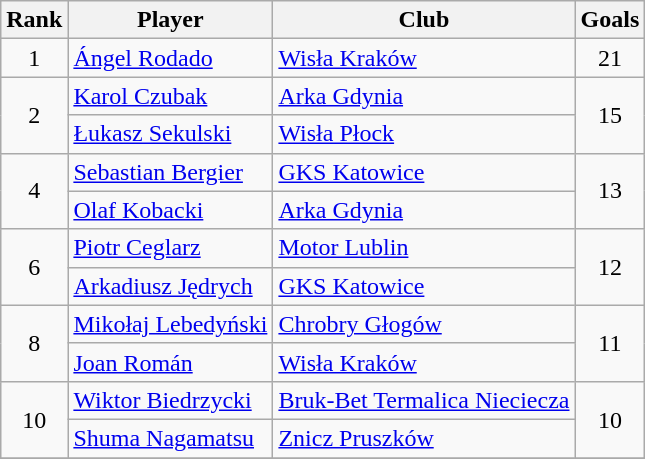<table class="wikitable" style="text-align:center">
<tr>
<th>Rank</th>
<th>Player</th>
<th>Club</th>
<th>Goals</th>
</tr>
<tr>
<td rowspan="1">1</td>
<td style="text-align:left"> <a href='#'>Ángel Rodado</a></td>
<td style="text-align:left"><a href='#'>Wisła Kraków</a></td>
<td rowspan="1">21</td>
</tr>
<tr>
<td rowspan="2">2</td>
<td style="text-align:left"> <a href='#'>Karol Czubak</a></td>
<td style="text-align:left"><a href='#'>Arka Gdynia</a></td>
<td rowspan="2">15</td>
</tr>
<tr>
<td style="text-align:left"> <a href='#'>Łukasz Sekulski</a></td>
<td style="text-align:left"><a href='#'>Wisła Płock</a></td>
</tr>
<tr>
<td rowspan="2">4</td>
<td style="text-align:left"> <a href='#'>Sebastian Bergier</a></td>
<td style="text-align:left"><a href='#'>GKS Katowice</a></td>
<td rowspan="2">13</td>
</tr>
<tr>
<td style="text-align:left"> <a href='#'>Olaf Kobacki</a></td>
<td style="text-align:left"><a href='#'>Arka Gdynia</a></td>
</tr>
<tr>
<td rowspan="2">6</td>
<td style="text-align:left"> <a href='#'>Piotr Ceglarz</a></td>
<td style="text-align:left"><a href='#'>Motor Lublin</a></td>
<td rowspan="2">12</td>
</tr>
<tr>
<td style="text-align:left"> <a href='#'>Arkadiusz Jędrych</a></td>
<td style="text-align:left"><a href='#'>GKS Katowice</a></td>
</tr>
<tr>
<td rowspan="2">8</td>
<td style="text-align:left"> <a href='#'>Mikołaj Lebedyński</a></td>
<td style="text-align:left"><a href='#'>Chrobry Głogów</a></td>
<td rowspan="2">11</td>
</tr>
<tr>
<td style="text-align:left"> <a href='#'>Joan Román</a></td>
<td style="text-align:left"><a href='#'>Wisła Kraków</a></td>
</tr>
<tr>
<td rowspan="2">10</td>
<td style="text-align:left"> <a href='#'>Wiktor Biedrzycki</a></td>
<td style="text-align:left"><a href='#'>Bruk-Bet Termalica Nieciecza</a></td>
<td rowspan="2">10</td>
</tr>
<tr>
<td style="text-align:left"> <a href='#'>Shuma Nagamatsu</a></td>
<td style="text-align:left"><a href='#'>Znicz Pruszków</a></td>
</tr>
<tr>
</tr>
</table>
